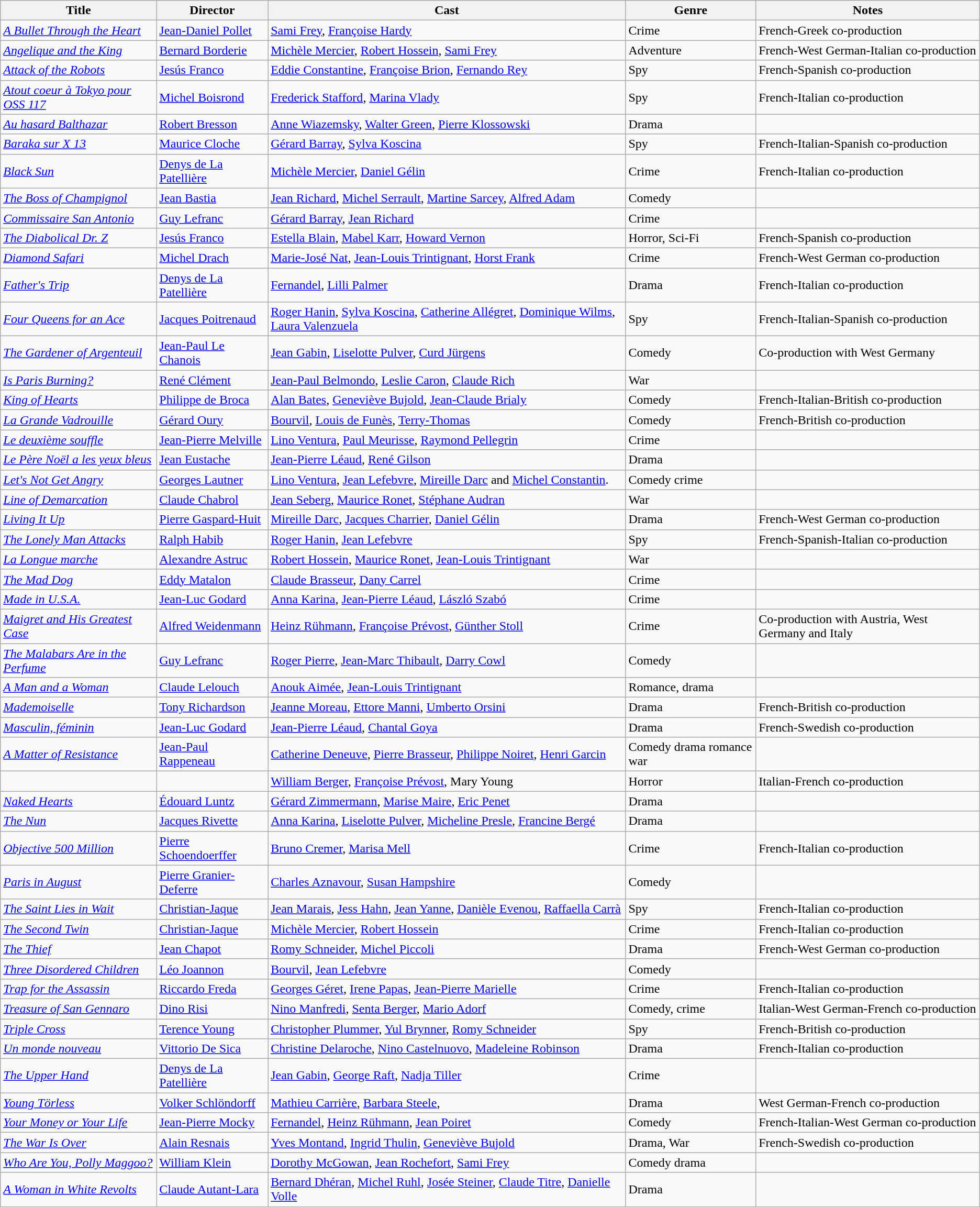<table class="wikitable">
<tr>
<th>Title</th>
<th>Director</th>
<th>Cast</th>
<th>Genre</th>
<th>Notes</th>
</tr>
<tr>
<td><em><a href='#'>A Bullet Through the Heart</a></em></td>
<td><a href='#'>Jean-Daniel Pollet</a></td>
<td><a href='#'>Sami Frey</a>, <a href='#'>Françoise Hardy</a></td>
<td>Crime</td>
<td>French-Greek co-production</td>
</tr>
<tr>
<td><em><a href='#'>Angelique and the King</a></em></td>
<td><a href='#'>Bernard Borderie</a></td>
<td><a href='#'>Michèle Mercier</a>, <a href='#'>Robert Hossein</a>, <a href='#'>Sami Frey</a></td>
<td>Adventure</td>
<td>French-West German-Italian co-production</td>
</tr>
<tr>
<td><em><a href='#'>Attack of the Robots</a></em></td>
<td><a href='#'>Jesús Franco</a></td>
<td><a href='#'>Eddie Constantine</a>, <a href='#'>Françoise Brion</a>, <a href='#'>Fernando Rey</a></td>
<td>Spy</td>
<td>French-Spanish co-production</td>
</tr>
<tr>
<td><em><a href='#'>Atout coeur à Tokyo pour OSS 117</a></em></td>
<td><a href='#'>Michel Boisrond</a></td>
<td><a href='#'>Frederick Stafford</a>, <a href='#'>Marina Vlady</a></td>
<td>Spy</td>
<td>French-Italian co-production</td>
</tr>
<tr>
<td><em><a href='#'>Au hasard Balthazar</a></em></td>
<td><a href='#'>Robert Bresson</a></td>
<td><a href='#'>Anne Wiazemsky</a>, <a href='#'>Walter Green</a>, <a href='#'>Pierre Klossowski</a></td>
<td>Drama</td>
<td></td>
</tr>
<tr>
<td><em><a href='#'>Baraka sur X 13</a></em></td>
<td><a href='#'>Maurice Cloche</a></td>
<td><a href='#'>Gérard Barray</a>, <a href='#'>Sylva Koscina</a></td>
<td>Spy</td>
<td>French-Italian-Spanish co-production</td>
</tr>
<tr>
<td><em><a href='#'>Black Sun</a></em></td>
<td><a href='#'>Denys de La Patellière</a></td>
<td><a href='#'>Michèle Mercier</a>, <a href='#'>Daniel Gélin</a></td>
<td>Crime</td>
<td>French-Italian co-production</td>
</tr>
<tr>
<td><em><a href='#'>The Boss of Champignol</a></em></td>
<td><a href='#'>Jean Bastia</a></td>
<td><a href='#'>Jean Richard</a>, <a href='#'>Michel Serrault</a>, <a href='#'>Martine Sarcey</a>, <a href='#'>Alfred Adam</a></td>
<td>Comedy</td>
<td></td>
</tr>
<tr>
<td><em><a href='#'>Commissaire San Antonio</a></em></td>
<td><a href='#'>Guy Lefranc</a></td>
<td><a href='#'>Gérard Barray</a>, <a href='#'>Jean Richard</a></td>
<td>Crime</td>
<td></td>
</tr>
<tr>
<td><em><a href='#'>The Diabolical Dr. Z</a></em></td>
<td><a href='#'>Jesús Franco</a></td>
<td><a href='#'>Estella Blain</a>, <a href='#'>Mabel Karr</a>, <a href='#'>Howard Vernon</a></td>
<td>Horror, Sci-Fi</td>
<td>French-Spanish co-production</td>
</tr>
<tr>
<td><em><a href='#'>Diamond Safari</a></em></td>
<td><a href='#'>Michel Drach</a></td>
<td><a href='#'>Marie-José Nat</a>, <a href='#'>Jean-Louis Trintignant</a>, <a href='#'>Horst Frank</a></td>
<td>Crime</td>
<td>French-West German co-production</td>
</tr>
<tr>
<td><em><a href='#'>Father's Trip</a></em></td>
<td><a href='#'>Denys de La Patellière</a></td>
<td><a href='#'>Fernandel</a>, <a href='#'>Lilli Palmer</a></td>
<td>Drama</td>
<td>French-Italian co-production</td>
</tr>
<tr>
<td><em><a href='#'>Four Queens for an Ace</a></em></td>
<td><a href='#'>Jacques Poitrenaud</a></td>
<td><a href='#'>Roger Hanin</a>, <a href='#'>Sylva Koscina</a>, <a href='#'>Catherine Allégret</a>, <a href='#'>Dominique Wilms</a>, <a href='#'>Laura Valenzuela</a></td>
<td>Spy</td>
<td>French-Italian-Spanish co-production</td>
</tr>
<tr>
<td><em><a href='#'>The Gardener of Argenteuil</a></em></td>
<td><a href='#'>Jean-Paul Le Chanois</a></td>
<td><a href='#'>Jean Gabin</a>, <a href='#'>Liselotte Pulver</a>, <a href='#'>Curd Jürgens</a></td>
<td>Comedy</td>
<td>Co-production with West Germany</td>
</tr>
<tr>
<td><em><a href='#'>Is Paris Burning?</a></em></td>
<td><a href='#'>René Clément</a></td>
<td><a href='#'>Jean-Paul Belmondo</a>, <a href='#'>Leslie Caron</a>, <a href='#'>Claude Rich</a></td>
<td>War</td>
<td French-American co-production></td>
</tr>
<tr>
<td><em><a href='#'>King of Hearts</a></em></td>
<td><a href='#'>Philippe de Broca</a></td>
<td><a href='#'>Alan Bates</a>, <a href='#'>Geneviève Bujold</a>, <a href='#'>Jean-Claude Brialy</a></td>
<td>Comedy</td>
<td>French-Italian-British co-production</td>
</tr>
<tr>
<td><em><a href='#'>La Grande Vadrouille</a></em></td>
<td><a href='#'>Gérard Oury</a></td>
<td><a href='#'>Bourvil</a>, <a href='#'>Louis de Funès</a>, <a href='#'>Terry-Thomas</a></td>
<td>Comedy</td>
<td>French-British co-production</td>
</tr>
<tr>
<td><em><a href='#'>Le deuxième souffle</a></em></td>
<td><a href='#'>Jean-Pierre Melville</a></td>
<td><a href='#'>Lino Ventura</a>, <a href='#'>Paul Meurisse</a>, <a href='#'>Raymond Pellegrin</a></td>
<td>Crime</td>
<td></td>
</tr>
<tr>
<td><em><a href='#'>Le Père Noël a les yeux bleus</a></em></td>
<td><a href='#'>Jean Eustache</a></td>
<td><a href='#'>Jean-Pierre Léaud</a>, <a href='#'>René Gilson</a></td>
<td>Drama</td>
<td></td>
</tr>
<tr>
<td><em><a href='#'>Let's Not Get Angry</a></em></td>
<td><a href='#'>Georges Lautner</a></td>
<td><a href='#'>Lino Ventura</a>, <a href='#'>Jean Lefebvre</a>, <a href='#'>Mireille Darc</a> and <a href='#'>Michel Constantin</a>.</td>
<td>Comedy crime</td>
<td></td>
</tr>
<tr>
<td><em><a href='#'>Line of Demarcation</a></em></td>
<td><a href='#'>Claude Chabrol</a></td>
<td><a href='#'>Jean Seberg</a>, <a href='#'>Maurice Ronet</a>, <a href='#'>Stéphane Audran</a></td>
<td>War</td>
<td></td>
</tr>
<tr>
<td><em><a href='#'>Living It Up</a></em></td>
<td><a href='#'>Pierre Gaspard-Huit</a></td>
<td><a href='#'>Mireille Darc</a>, <a href='#'>Jacques Charrier</a>, <a href='#'>Daniel Gélin</a></td>
<td>Drama</td>
<td>French-West German co-production</td>
</tr>
<tr>
<td><em><a href='#'>The Lonely Man Attacks</a></em></td>
<td><a href='#'>Ralph Habib</a></td>
<td><a href='#'>Roger Hanin</a>, <a href='#'>Jean Lefebvre</a></td>
<td>Spy</td>
<td>French-Spanish-Italian co-production</td>
</tr>
<tr>
<td><em><a href='#'>La Longue marche</a></em></td>
<td><a href='#'>Alexandre Astruc</a></td>
<td><a href='#'>Robert Hossein</a>, <a href='#'>Maurice Ronet</a>, <a href='#'>Jean-Louis Trintignant</a></td>
<td>War</td>
<td></td>
</tr>
<tr>
<td><em><a href='#'>The Mad Dog</a></em></td>
<td><a href='#'>Eddy Matalon</a></td>
<td><a href='#'>Claude Brasseur</a>, <a href='#'>Dany Carrel</a></td>
<td>Crime</td>
<td></td>
</tr>
<tr>
<td><em><a href='#'>Made in U.S.A.</a></em></td>
<td><a href='#'>Jean-Luc Godard</a></td>
<td><a href='#'>Anna Karina</a>, <a href='#'>Jean-Pierre Léaud</a>, <a href='#'>László Szabó</a></td>
<td>Crime</td>
<td></td>
</tr>
<tr>
<td><em><a href='#'>Maigret and His Greatest Case</a></em></td>
<td><a href='#'>Alfred Weidenmann</a></td>
<td><a href='#'>Heinz Rühmann</a>, <a href='#'>Françoise Prévost</a>, <a href='#'>Günther Stoll</a></td>
<td>Crime</td>
<td>Co-production with Austria, West Germany and Italy</td>
</tr>
<tr>
<td><em><a href='#'>The Malabars Are in the Perfume</a></em></td>
<td><a href='#'>Guy Lefranc</a></td>
<td><a href='#'>Roger Pierre</a>, <a href='#'>Jean-Marc Thibault</a>, <a href='#'>Darry Cowl</a></td>
<td>Comedy</td>
<td></td>
</tr>
<tr>
<td><em><a href='#'>A Man and a Woman</a></em></td>
<td><a href='#'>Claude Lelouch</a></td>
<td><a href='#'>Anouk Aimée</a>, <a href='#'>Jean-Louis Trintignant</a></td>
<td>Romance, drama</td>
<td></td>
</tr>
<tr>
<td><em><a href='#'>Mademoiselle</a></em></td>
<td><a href='#'>Tony Richardson</a></td>
<td><a href='#'>Jeanne Moreau</a>, <a href='#'>Ettore Manni</a>, <a href='#'>Umberto Orsini</a></td>
<td>Drama</td>
<td>French-British co-production</td>
</tr>
<tr>
<td><em><a href='#'>Masculin, féminin</a></em></td>
<td><a href='#'>Jean-Luc Godard</a></td>
<td><a href='#'>Jean-Pierre Léaud</a>, <a href='#'>Chantal Goya</a></td>
<td>Drama</td>
<td>French-Swedish co-production</td>
</tr>
<tr>
<td><em><a href='#'>A Matter of Resistance</a></em></td>
<td><a href='#'>Jean-Paul Rappeneau</a></td>
<td><a href='#'>Catherine Deneuve</a>, <a href='#'>Pierre Brasseur</a>, <a href='#'>Philippe Noiret</a>, <a href='#'>Henri Garcin</a></td>
<td>Comedy drama romance war</td>
<td></td>
</tr>
<tr>
<td></td>
<td></td>
<td><a href='#'>William Berger</a>, <a href='#'>Françoise Prévost</a>, Mary Young</td>
<td>Horror</td>
<td>Italian-French co-production</td>
</tr>
<tr>
<td><em><a href='#'>Naked Hearts</a></em></td>
<td><a href='#'>Édouard Luntz</a></td>
<td><a href='#'>Gérard Zimmermann</a>, <a href='#'>Marise Maire</a>, <a href='#'>Eric Penet</a></td>
<td>Drama</td>
<td></td>
</tr>
<tr>
<td><em><a href='#'>The Nun</a></em></td>
<td><a href='#'>Jacques Rivette</a></td>
<td><a href='#'>Anna Karina</a>, <a href='#'>Liselotte Pulver</a>, <a href='#'>Micheline Presle</a>, <a href='#'>Francine Bergé</a></td>
<td>Drama</td>
<td></td>
</tr>
<tr>
<td><em><a href='#'>Objective 500 Million</a></em></td>
<td><a href='#'>Pierre Schoendoerffer</a></td>
<td><a href='#'>Bruno Cremer</a>, <a href='#'>Marisa Mell</a></td>
<td>Crime</td>
<td>French-Italian co-production</td>
</tr>
<tr>
<td><em><a href='#'>Paris in August</a></em></td>
<td><a href='#'>Pierre Granier-Deferre</a></td>
<td><a href='#'>Charles Aznavour</a>, <a href='#'>Susan Hampshire</a></td>
<td>Comedy</td>
<td></td>
</tr>
<tr>
<td><em><a href='#'>The Saint Lies in Wait</a></em></td>
<td><a href='#'>Christian-Jaque</a></td>
<td><a href='#'>Jean Marais</a>, <a href='#'>Jess Hahn</a>, <a href='#'>Jean Yanne</a>, <a href='#'>Danièle Evenou</a>, <a href='#'>Raffaella Carrà</a></td>
<td>Spy</td>
<td>French-Italian co-production</td>
</tr>
<tr>
<td><em><a href='#'>The Second Twin</a></em></td>
<td><a href='#'>Christian-Jaque</a></td>
<td><a href='#'>Michèle Mercier</a>, <a href='#'>Robert Hossein</a></td>
<td>Crime</td>
<td>French-Italian co-production</td>
</tr>
<tr>
<td><em><a href='#'>The Thief</a></em></td>
<td><a href='#'>Jean Chapot</a></td>
<td><a href='#'>Romy Schneider</a>, <a href='#'>Michel Piccoli</a></td>
<td>Drama</td>
<td>French-West German co-production</td>
</tr>
<tr>
<td><em><a href='#'>Three Disordered Children</a></em></td>
<td><a href='#'>Léo Joannon</a></td>
<td><a href='#'>Bourvil</a>, <a href='#'>Jean Lefebvre</a></td>
<td>Comedy</td>
<td></td>
</tr>
<tr>
<td><em><a href='#'>Trap for the Assassin</a></em></td>
<td><a href='#'>Riccardo Freda</a></td>
<td><a href='#'>Georges Géret</a>, <a href='#'>Irene Papas</a>, <a href='#'>Jean-Pierre Marielle</a></td>
<td>Crime</td>
<td>French-Italian co-production</td>
</tr>
<tr>
<td><em><a href='#'>Treasure of San Gennaro</a></em></td>
<td><a href='#'>Dino Risi</a></td>
<td><a href='#'>Nino Manfredi</a>, <a href='#'>Senta Berger</a>, <a href='#'>Mario Adorf</a></td>
<td>Comedy, crime</td>
<td>Italian-West German-French co-production</td>
</tr>
<tr>
<td><em><a href='#'>Triple Cross</a></em></td>
<td><a href='#'>Terence Young</a></td>
<td><a href='#'>Christopher Plummer</a>, <a href='#'>Yul Brynner</a>, <a href='#'>Romy Schneider</a></td>
<td>Spy</td>
<td>French-British co-production</td>
</tr>
<tr>
<td><em><a href='#'>Un monde nouveau</a></em></td>
<td><a href='#'>Vittorio De Sica</a></td>
<td><a href='#'>Christine Delaroche</a>, <a href='#'>Nino Castelnuovo</a>, <a href='#'>Madeleine Robinson</a></td>
<td>Drama</td>
<td>French-Italian co-production</td>
</tr>
<tr>
<td><em><a href='#'>The Upper Hand</a></em></td>
<td><a href='#'>Denys de La Patellière</a></td>
<td><a href='#'>Jean Gabin</a>, <a href='#'>George Raft</a>, <a href='#'>Nadja Tiller</a></td>
<td>Crime</td>
<td></td>
</tr>
<tr>
<td><em><a href='#'>Young Törless</a></em></td>
<td><a href='#'>Volker Schlöndorff</a></td>
<td><a href='#'>Mathieu Carrière</a>, <a href='#'>Barbara Steele</a>, </td>
<td>Drama</td>
<td>West German-French co-production</td>
</tr>
<tr>
<td><em><a href='#'>Your Money or Your Life</a></em></td>
<td><a href='#'>Jean-Pierre Mocky</a></td>
<td><a href='#'>Fernandel</a>, <a href='#'>Heinz Rühmann</a>, <a href='#'>Jean Poiret</a></td>
<td>Comedy</td>
<td>French-Italian-West German co-production</td>
</tr>
<tr>
<td><em><a href='#'>The War Is Over</a></em></td>
<td><a href='#'>Alain Resnais</a></td>
<td><a href='#'>Yves Montand</a>, <a href='#'>Ingrid Thulin</a>, <a href='#'>Geneviève Bujold</a></td>
<td>Drama, War</td>
<td>French-Swedish co-production</td>
</tr>
<tr>
<td><em><a href='#'>Who Are You, Polly Maggoo?</a></em></td>
<td><a href='#'>William Klein</a></td>
<td><a href='#'>Dorothy McGowan</a>, <a href='#'>Jean Rochefort</a>, <a href='#'>Sami Frey</a></td>
<td>Comedy drama</td>
<td></td>
</tr>
<tr>
<td><em><a href='#'>A Woman in White Revolts</a></em></td>
<td><a href='#'>Claude Autant-Lara</a></td>
<td><a href='#'>Bernard Dhéran</a>, <a href='#'>Michel Ruhl</a>, <a href='#'>Josée Steiner</a>, <a href='#'>Claude Titre</a>, <a href='#'>Danielle Volle</a></td>
<td>Drama</td>
<td></td>
</tr>
<tr>
</tr>
</table>
